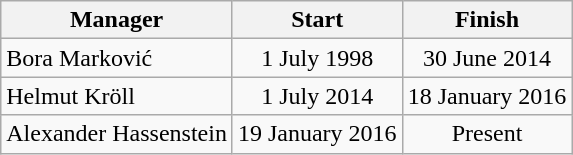<table class="wikitable">
<tr>
<th>Manager</th>
<th>Start</th>
<th>Finish</th>
</tr>
<tr align="center">
<td align="left">Bora Marković</td>
<td>1 July 1998</td>
<td>30 June 2014</td>
</tr>
<tr align="center">
<td align="left">Helmut Kröll</td>
<td>1 July 2014</td>
<td>18 January 2016</td>
</tr>
<tr align="center">
<td align="left">Alexander Hassenstein</td>
<td>19 January 2016</td>
<td>Present</td>
</tr>
</table>
